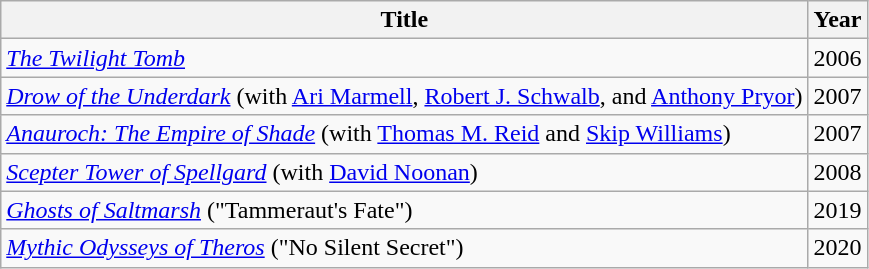<table class="wikitable">
<tr>
<th>Title</th>
<th>Year</th>
</tr>
<tr>
<td><em><a href='#'>The Twilight Tomb</a></em></td>
<td>2006</td>
</tr>
<tr>
<td><em><a href='#'>Drow of the Underdark</a></em> (with <a href='#'>Ari Marmell</a>, <a href='#'>Robert J. Schwalb</a>, and <a href='#'>Anthony Pryor</a>)</td>
<td>2007</td>
</tr>
<tr>
<td><em><a href='#'>Anauroch: The Empire of Shade</a></em>  (with <a href='#'>Thomas M. Reid</a> and <a href='#'>Skip Williams</a>)</td>
<td>2007</td>
</tr>
<tr>
<td><em><a href='#'>Scepter Tower of Spellgard</a></em>  (with <a href='#'>David Noonan</a>)</td>
<td>2008</td>
</tr>
<tr>
<td><em><a href='#'>Ghosts of Saltmarsh</a></em> ("Tammeraut's Fate")</td>
<td>2019</td>
</tr>
<tr>
<td><em><a href='#'>Mythic Odysseys of Theros</a></em> ("No Silent Secret")</td>
<td>2020</td>
</tr>
</table>
